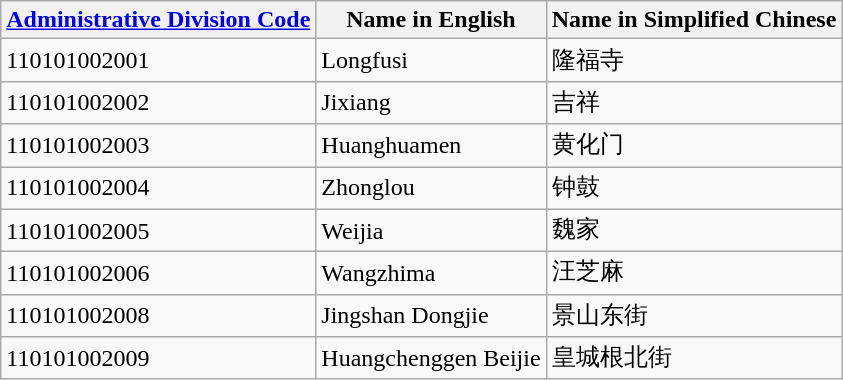<table class="wikitable sortable">
<tr>
<th><a href='#'>Administrative Division Code</a></th>
<th>Name in English</th>
<th>Name in Simplified Chinese</th>
</tr>
<tr>
<td>110101002001</td>
<td>Longfusi</td>
<td>隆福寺</td>
</tr>
<tr>
<td>110101002002</td>
<td>Jixiang</td>
<td>吉祥</td>
</tr>
<tr>
<td>110101002003</td>
<td>Huanghuamen</td>
<td>黄化门</td>
</tr>
<tr>
<td>110101002004</td>
<td>Zhonglou</td>
<td>钟鼓</td>
</tr>
<tr>
<td>110101002005</td>
<td>Weijia</td>
<td>魏家</td>
</tr>
<tr>
<td>110101002006</td>
<td>Wangzhima</td>
<td>汪芝麻</td>
</tr>
<tr>
<td>110101002008</td>
<td>Jingshan Dongjie</td>
<td>景山东街</td>
</tr>
<tr>
<td>110101002009</td>
<td>Huangchenggen Beijie</td>
<td>皇城根北街</td>
</tr>
</table>
